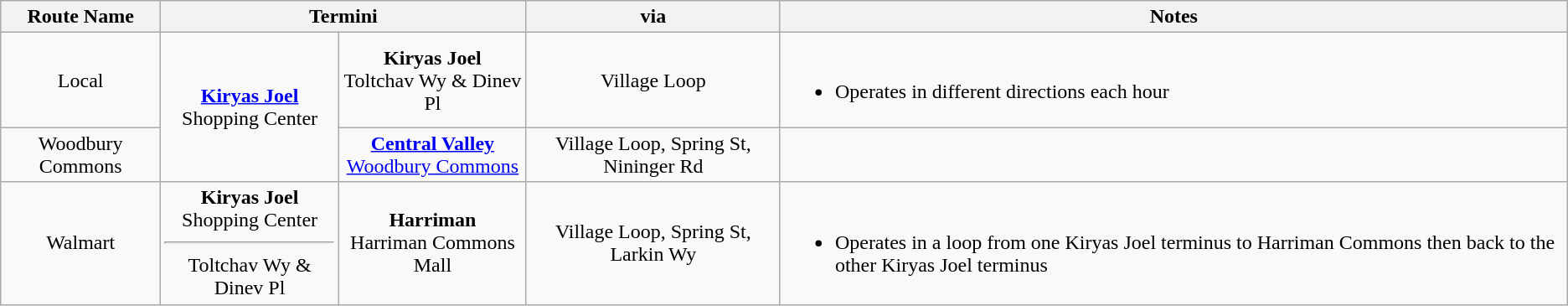<table class="wikitable">
<tr>
<th>Route Name</th>
<th colspan="2">Termini</th>
<th>via</th>
<th>Notes</th>
</tr>
<tr style="text-align:center;">
<td>Local</td>
<td rowspan="2"><strong><a href='#'>Kiryas Joel</a></strong><br>Shopping Center</td>
<td><strong>Kiryas Joel</strong><br>Toltchav Wy & Dinev Pl</td>
<td>Village Loop</td>
<td align=left><br><ul><li>Operates in different directions each hour</li></ul></td>
</tr>
<tr style="text-align:center;">
<td>Woodbury Commons</td>
<td><strong><a href='#'>Central Valley</a></strong><br><a href='#'>Woodbury Commons</a></td>
<td>Village Loop, Spring St, Nininger Rd</td>
<td align=left></td>
</tr>
<tr style="text-align:center;">
<td>Walmart</td>
<td><strong>Kiryas Joel</strong><br>Shopping Center<hr>Toltchav Wy & Dinev Pl</td>
<td><strong>Harriman</strong><br>Harriman Commons Mall</td>
<td>Village Loop, Spring St, Larkin Wy</td>
<td align=left><br><ul><li>Operates in a loop from one Kiryas Joel terminus to Harriman Commons then back to the other Kiryas Joel terminus</li></ul></td>
</tr>
</table>
